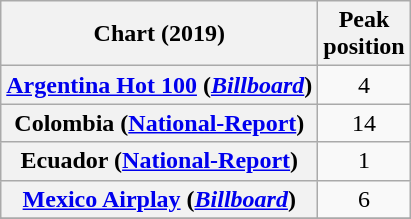<table class="wikitable sortable plainrowheaders" style="text-align:center">
<tr>
<th>Chart (2019)</th>
<th>Peak<br>position</th>
</tr>
<tr>
<th scope="row"><a href='#'>Argentina Hot 100</a> (<em><a href='#'>Billboard</a></em>)</th>
<td>4</td>
</tr>
<tr>
<th scope="row">Colombia (<a href='#'>National-Report</a>)</th>
<td>14</td>
</tr>
<tr>
<th scope="row">Ecuador (<a href='#'>National-Report</a>)</th>
<td>1</td>
</tr>
<tr>
<th scope="row"><a href='#'>Mexico Airplay</a> (<em><a href='#'>Billboard</a></em>)</th>
<td>6</td>
</tr>
<tr>
</tr>
<tr>
</tr>
<tr>
</tr>
<tr>
</tr>
</table>
